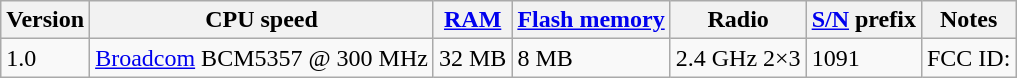<table class="wikitable">
<tr>
<th>Version</th>
<th>CPU speed</th>
<th><a href='#'>RAM</a></th>
<th><a href='#'>Flash memory</a></th>
<th>Radio</th>
<th><a href='#'>S/N</a> prefix</th>
<th>Notes</th>
</tr>
<tr>
<td>1.0</td>
<td><a href='#'>Broadcom</a> BCM5357 @ 300 MHz</td>
<td>32 MB</td>
<td>8 MB</td>
<td>2.4 GHz 2×3</td>
<td>1091</td>
<td>FCC ID: </td>
</tr>
</table>
